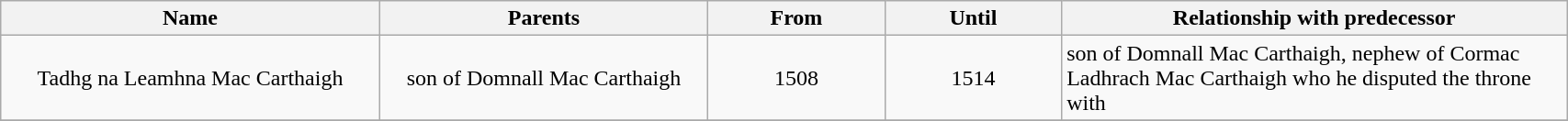<table width=90% class="wikitable">
<tr>
<th width=15%>Name</th>
<th width=13%>Parents</th>
<th width=7%>From</th>
<th width=7%>Until</th>
<th width=20%>Relationship with predecessor</th>
</tr>
<tr>
<td align="center">Tadhg na Leamhna Mac Carthaigh</td>
<td align="center">son of Domnall Mac Carthaigh</td>
<td align="center">1508</td>
<td align="center">1514</td>
<td>son of Domnall Mac Carthaigh, nephew of Cormac Ladhrach Mac Carthaigh who he disputed the throne with</td>
</tr>
<tr>
</tr>
</table>
